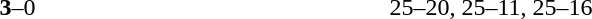<table>
<tr>
<th width=200></th>
<th width=80></th>
<th width=200></th>
<th width=220></th>
</tr>
<tr>
<td align=right><strong></strong></td>
<td align=center><strong>3</strong>–0</td>
<td></td>
<td>25–20, 25–11, 25–16</td>
</tr>
</table>
